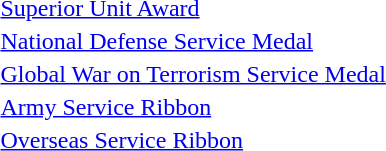<table>
<tr>
<td></td>
<td><a href='#'>Superior Unit Award</a></td>
</tr>
<tr>
<td></td>
<td><a href='#'>National Defense Service Medal</a></td>
</tr>
<tr>
<td></td>
<td><a href='#'>Global War on Terrorism Service Medal</a></td>
</tr>
<tr>
<td></td>
<td><a href='#'>Army Service Ribbon</a></td>
</tr>
<tr>
<td><span></span></td>
<td><a href='#'>Overseas Service Ribbon</a></td>
</tr>
</table>
